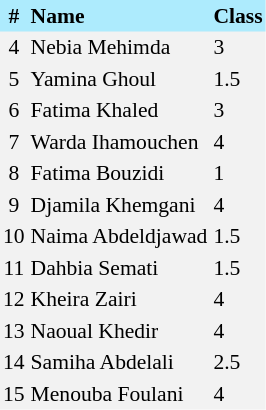<table border=0 cellpadding=2 cellspacing=0  |- bgcolor=#F2F2F2 style="text-align:center; font-size:90%;">
<tr bgcolor=#ADEBFD>
<th>#</th>
<th align=left>Name</th>
<th align=left>Class</th>
</tr>
<tr>
<td>4</td>
<td align=left>Nebia Mehimda</td>
<td align=left>3</td>
</tr>
<tr>
<td>5</td>
<td align=left>Yamina Ghoul</td>
<td align=left>1.5</td>
</tr>
<tr>
<td>6</td>
<td align=left>Fatima Khaled</td>
<td align=left>3</td>
</tr>
<tr>
<td>7</td>
<td align=left>Warda Ihamouchen</td>
<td align=left>4</td>
</tr>
<tr>
<td>8</td>
<td align=left>Fatima Bouzidi</td>
<td align=left>1</td>
</tr>
<tr>
<td>9</td>
<td align=left>Djamila Khemgani</td>
<td align=left>4</td>
</tr>
<tr>
<td>10</td>
<td align=left>Naima Abdeldjawad</td>
<td align=left>1.5</td>
</tr>
<tr>
<td>11</td>
<td align=left>Dahbia Semati</td>
<td align=left>1.5</td>
</tr>
<tr>
<td>12</td>
<td align=left>Kheira Zairi</td>
<td align=left>4</td>
</tr>
<tr>
<td>13</td>
<td align=left>Naoual Khedir</td>
<td align=left>4</td>
</tr>
<tr>
<td>14</td>
<td align=left>Samiha Abdelali</td>
<td align=left>2.5</td>
</tr>
<tr>
<td>15</td>
<td align=left>Menouba Foulani</td>
<td align=left>4</td>
</tr>
</table>
